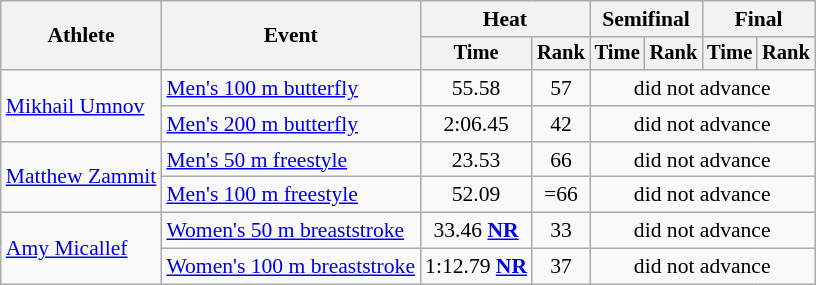<table class=wikitable style="font-size:90%">
<tr>
<th rowspan="2">Athlete</th>
<th rowspan="2">Event</th>
<th colspan="2">Heat</th>
<th colspan="2">Semifinal</th>
<th colspan="2">Final</th>
</tr>
<tr style="font-size:95%">
<th>Time</th>
<th>Rank</th>
<th>Time</th>
<th>Rank</th>
<th>Time</th>
<th>Rank</th>
</tr>
<tr align=center>
<td align=left rowspan=2><a href='#'>Mikhail Umnov</a></td>
<td align=left><a href='#'>Men's 100 m butterfly</a></td>
<td>55.58</td>
<td>57</td>
<td colspan=4>did not advance</td>
</tr>
<tr align=center>
<td align=left><a href='#'>Men's 200 m butterfly</a></td>
<td>2:06.45</td>
<td>42</td>
<td colspan=4>did not advance</td>
</tr>
<tr align=center>
<td align=left rowspan=2><a href='#'>Matthew Zammit</a></td>
<td align=left><a href='#'>Men's 50 m freestyle</a></td>
<td>23.53</td>
<td>66</td>
<td colspan=4>did not advance</td>
</tr>
<tr align=center>
<td align=left><a href='#'>Men's 100 m freestyle</a></td>
<td>52.09</td>
<td>=66</td>
<td colspan=4>did not advance</td>
</tr>
<tr align=center>
<td align=left rowspan=2><a href='#'>Amy Micallef</a></td>
<td align=left><a href='#'>Women's 50 m breaststroke</a></td>
<td>33.46 <strong><a href='#'>NR</a></strong></td>
<td>33</td>
<td colspan=4>did not advance</td>
</tr>
<tr align=center>
<td align=left><a href='#'>Women's 100 m breaststroke</a></td>
<td>1:12.79 <strong><a href='#'>NR</a></strong></td>
<td>37</td>
<td colspan=4>did not advance</td>
</tr>
</table>
